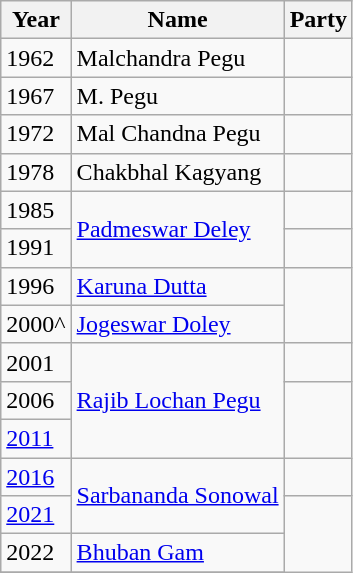<table class ="wikitable sortable">
<tr>
<th>Year</th>
<th>Name</th>
<th colspan=2>Party</th>
</tr>
<tr>
<td>1962</td>
<td>Malchandra Pegu</td>
<td></td>
</tr>
<tr>
<td>1967</td>
<td>M. Pegu</td>
<td></td>
</tr>
<tr>
<td>1972</td>
<td>Mal Chandna Pegu</td>
<td></td>
</tr>
<tr>
<td>1978</td>
<td>Chakbhal Kagyang</td>
<td></td>
</tr>
<tr>
<td>1985</td>
<td rowspan="2"><a href='#'>Padmeswar Deley</a></td>
<td></td>
</tr>
<tr>
<td>1991</td>
<td></td>
</tr>
<tr>
<td>1996</td>
<td><a href='#'>Karuna Dutta</a></td>
</tr>
<tr>
<td>2000^</td>
<td><a href='#'>Jogeswar Doley</a></td>
</tr>
<tr>
<td>2001</td>
<td rowspan="3"><a href='#'>Rajib Lochan Pegu</a></td>
<td></td>
</tr>
<tr>
<td>2006</td>
</tr>
<tr>
<td><a href='#'>2011</a></td>
</tr>
<tr>
<td><a href='#'>2016</a></td>
<td rowspan="2"><a href='#'>Sarbananda Sonowal</a></td>
<td></td>
</tr>
<tr>
<td><a href='#'>2021</a></td>
</tr>
<tr>
<td>2022</td>
<td><a href='#'>Bhuban Gam</a></td>
</tr>
<tr>
</tr>
</table>
